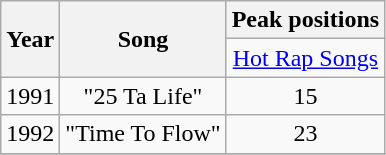<table class="wikitable" style="text-align:center">
<tr>
<th rowspan="2"><strong>Year</strong></th>
<th rowspan="2"><strong>Song</strong></th>
<th><strong>Peak positions</strong></th>
</tr>
<tr>
<td><a href='#'>Hot Rap Songs</a></td>
</tr>
<tr>
<td>1991</td>
<td>"25 Ta Life"</td>
<td>15</td>
</tr>
<tr>
<td>1992</td>
<td>"Time To Flow"</td>
<td>23</td>
</tr>
<tr>
</tr>
</table>
